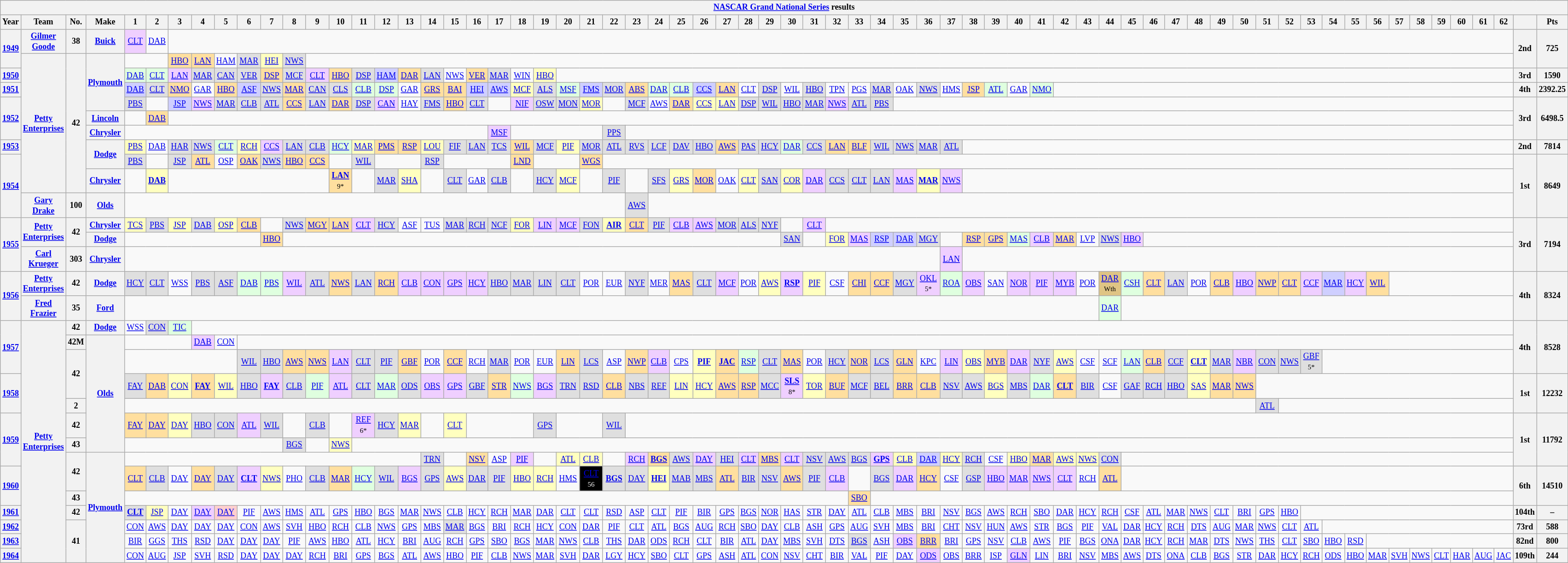<table class="wikitable" style="text-align:center; font-size:75%">
<tr>
<th colspan=69><a href='#'>NASCAR Grand National Series</a> results</th>
</tr>
<tr>
<th>Year</th>
<th>Team</th>
<th>No.</th>
<th>Make</th>
<th>1</th>
<th>2</th>
<th>3</th>
<th>4</th>
<th>5</th>
<th>6</th>
<th>7</th>
<th>8</th>
<th>9</th>
<th>10</th>
<th>11</th>
<th>12</th>
<th>13</th>
<th>14</th>
<th>15</th>
<th>16</th>
<th>17</th>
<th>18</th>
<th>19</th>
<th>20</th>
<th>21</th>
<th>22</th>
<th>23</th>
<th>24</th>
<th>25</th>
<th>26</th>
<th>27</th>
<th>28</th>
<th>29</th>
<th>30</th>
<th>31</th>
<th>32</th>
<th>33</th>
<th>34</th>
<th>35</th>
<th>36</th>
<th>37</th>
<th>38</th>
<th>39</th>
<th>40</th>
<th>41</th>
<th>42</th>
<th>43</th>
<th>44</th>
<th>45</th>
<th>46</th>
<th>47</th>
<th>48</th>
<th>49</th>
<th>50</th>
<th>51</th>
<th>52</th>
<th>53</th>
<th>54</th>
<th>55</th>
<th>56</th>
<th>57</th>
<th>58</th>
<th>59</th>
<th>60</th>
<th>61</th>
<th>62</th>
<th></th>
<th>Pts</th>
</tr>
<tr>
<th rowspan=2><a href='#'>1949</a></th>
<th><a href='#'>Gilmer Goode</a></th>
<th>38</th>
<th><a href='#'>Buick</a></th>
<td style="background:#EFCFFF;"><a href='#'>CLT</a><br></td>
<td><a href='#'>DAB</a></td>
<td colspan=60></td>
<th rowspan=2>2nd</th>
<th rowspan=2>725</th>
</tr>
<tr>
<th rowspan=9><a href='#'>Petty Enterprises</a></th>
<th rowspan=9>42</th>
<th rowspan=4><a href='#'>Plymouth</a></th>
<td colspan=2></td>
<td style="background:#FFDF9F;"><a href='#'>HBO</a><br></td>
<td style="background:#FFDF9F;"><a href='#'>LAN</a><br></td>
<td><a href='#'>HAM</a></td>
<td style="background:#DFDFDF;"><a href='#'>MAR</a><br></td>
<td style="background:#FFFFBF;"><a href='#'>HEI</a><br></td>
<td style="background:#DFDFDF;"><a href='#'>NWS</a><br></td>
<td colspan=54></td>
</tr>
<tr>
<th><a href='#'>1950</a></th>
<td style="background:#DFFFDF;"><a href='#'>DAB</a><br></td>
<td style="background:#DFFFDF;"><a href='#'>CLT</a><br></td>
<td style="background:#EFCFFF;"><a href='#'>LAN</a><br></td>
<td style="background:#DFDFDF;"><a href='#'>MAR</a><br></td>
<td style="background:#DFDFDF;"><a href='#'>CAN</a><br></td>
<td style="background:#DFDFDF;"><a href='#'>VER</a><br></td>
<td style="background:#FFDF9F;"><a href='#'>DSP</a><br></td>
<td style="background:#DFDFDF;"><a href='#'>MCF</a><br></td>
<td style="background:#EFCFFF;"><a href='#'>CLT</a><br></td>
<td style="background:#FFDF9F;"><a href='#'>HBO</a><br></td>
<td style="background:#DFDFDF;"><a href='#'>DSP</a><br></td>
<td style="background:#CFCFFF;"><a href='#'>HAM</a><br></td>
<td style="background:#FFDF9F;"><a href='#'>DAR</a><br></td>
<td style="background:#DFDFDF;"><a href='#'>LAN</a><br></td>
<td><a href='#'>NWS</a></td>
<td style="background:#FFDF9F;"><a href='#'>VER</a><br></td>
<td style="background:#DFDFDF;"><a href='#'>MAR</a><br></td>
<td><a href='#'>WIN</a></td>
<td style="background:#FFFFBF;"><a href='#'>HBO</a><br></td>
<td colspan=43></td>
<th>3rd</th>
<th>1590</th>
</tr>
<tr>
<th><a href='#'>1951</a></th>
<td style="background:#CFCFFF;"><a href='#'>DAB</a><br></td>
<td style="background:#DFDFDF;"><a href='#'>CLT</a><br></td>
<td style="background:#FFDF9F;"><a href='#'>NMO</a><br></td>
<td><a href='#'>GAR</a></td>
<td style="background:#FFDF9F;"><a href='#'>HBO</a><br></td>
<td style="background:#CFCFFF;"><a href='#'>ASF</a><br></td>
<td style="background:#DFDFDF;"><a href='#'>NWS</a><br></td>
<td style="background:#FFDF9F;"><a href='#'>MAR</a><br></td>
<td style="background:#DFDFDF;"><a href='#'>CAN</a><br></td>
<td style="background:#DFDFDF;"><a href='#'>CLS</a><br></td>
<td style="background:#DFFFDF;"><a href='#'>CLB</a><br></td>
<td style="background:#DFFFDF;"><a href='#'>DSP</a><br></td>
<td><a href='#'>GAR</a></td>
<td style="background:#FFDF9F;"><a href='#'>GRS</a><br></td>
<td style="background:#FFDF9F;"><a href='#'>BAI</a><br></td>
<td style="background:#CFCFFF;"><a href='#'>HEI</a><br></td>
<td style="background:#CFCFFF;"><a href='#'>AWS</a><br></td>
<td style="background:#FFFFBF;"><a href='#'>MCF</a><br></td>
<td style="background:#DFDFDF;"><a href='#'>ALS</a><br></td>
<td style="background:#DFFFDF;"><a href='#'>MSF</a><br></td>
<td style="background:#CFCFFF;"><a href='#'>FMS</a><br></td>
<td style="background:#DFDFDF;"><a href='#'>MOR</a><br></td>
<td style="background:#FFDF9F;"><a href='#'>ABS</a><br></td>
<td style="background:#DFFFDF;"><a href='#'>DAR</a><br></td>
<td style="background:#DFFFDF;"><a href='#'>CLB</a><br></td>
<td style="background:#CFCFFF;"><a href='#'>CCS</a><br></td>
<td style="background:#FFDF9F;"><a href='#'>LAN</a><br></td>
<td><a href='#'>CLT</a></td>
<td style="background:#DFDFDF;"><a href='#'>DSP</a><br></td>
<td><a href='#'>WIL</a></td>
<td style="background:#DFDFDF;"><a href='#'>HBO</a><br></td>
<td><a href='#'>TPN</a></td>
<td><a href='#'>PGS</a></td>
<td style="background:#DFDFDF;"><a href='#'>MAR</a><br></td>
<td><a href='#'>OAK</a></td>
<td style="background:#DFDFDF;"><a href='#'>NWS</a><br></td>
<td><a href='#'>HMS</a></td>
<td style="background:#FFDF9F;"><a href='#'>JSP</a><br></td>
<td style="background:#DFFFDF;"><a href='#'>ATL</a><br></td>
<td><a href='#'>GAR</a></td>
<td style="background:#DFFFDF;"><a href='#'>NMO</a><br></td>
<td colspan=21></td>
<th>4th</th>
<th>2392.25</th>
</tr>
<tr>
<th rowspan=3><a href='#'>1952</a></th>
<td style="background:#DFDFDF;"><a href='#'>PBS</a><br></td>
<td></td>
<td style="background:#CFCFFF;"><a href='#'>JSP</a><br></td>
<td style="background:#EFCFFF;"><a href='#'>NWS</a><br></td>
<td style="background:#DFDFDF;"><a href='#'>MAR</a><br></td>
<td style="background:#DFDFDF;"><a href='#'>CLB</a><br></td>
<td style="background:#DFDFDF;"><a href='#'>ATL</a><br></td>
<td style="background:#FFDF9F;"><a href='#'>CCS</a><br></td>
<td style="background:#DFDFDF;"><a href='#'>LAN</a><br></td>
<td style="background:#FFDF9F;"><a href='#'>DAR</a><br></td>
<td style="background:#DFDFDF;"><a href='#'>DSP</a><br></td>
<td style="background:#EFCFFF;"><a href='#'>CAN</a><br></td>
<td><a href='#'>HAY</a></td>
<td style="background:#DFDFDF;"><a href='#'>FMS</a><br></td>
<td style="background:#FFDF9F;"><a href='#'>HBO</a><br></td>
<td style="background:#DFDFDF;"><a href='#'>CLT</a><br></td>
<td></td>
<td style="background:#EFCFFF;"><a href='#'>NIF</a><br></td>
<td style="background:#DFDFDF;"><a href='#'>OSW</a><br></td>
<td style="background:#DFDFDF;"><a href='#'>MON</a><br></td>
<td style="background:#FFFFBF;"><a href='#'>MOR</a><br></td>
<td></td>
<td style="background:#DFDFDF;"><a href='#'>MCF</a><br></td>
<td><a href='#'>AWS</a></td>
<td style="background:#FFDF9F;"><a href='#'>DAR</a><br></td>
<td style="background:#FFFFBF;"><a href='#'>CCS</a><br></td>
<td style="background:#FFFFBF;"><a href='#'>LAN</a><br></td>
<td style="background:#DFDFDF;"><a href='#'>DSP</a><br></td>
<td style="background:#DFDFDF;"><a href='#'>WIL</a><br></td>
<td style="background:#DFDFDF;"><a href='#'>HBO</a><br></td>
<td style="background:#DFDFDF;"><a href='#'>MAR</a><br></td>
<td style="background:#EFCFFF;"><a href='#'>NWS</a><br></td>
<td style="background:#DFDFDF;"><a href='#'>ATL</a><br></td>
<td style="background:#DFDFDF;"><a href='#'>PBS</a><br></td>
<td colspan=28></td>
<th rowspan=3>3rd</th>
<th rowspan=3>6498.5</th>
</tr>
<tr>
<th><a href='#'>Lincoln</a></th>
<td></td>
<td style="background:#FFDF9F;"><a href='#'>DAB</a><br></td>
<td colspan=60></td>
</tr>
<tr>
<th><a href='#'>Chrysler</a></th>
<td colspan=16></td>
<td style="background:#EFCFFF;"><a href='#'>MSF</a><br></td>
<td colspan=4></td>
<td style="background:#DFDFDF;"><a href='#'>PPS</a><br></td>
<td colspan=40></td>
</tr>
<tr>
<th><a href='#'>1953</a></th>
<th rowspan=2><a href='#'>Dodge</a></th>
<td style="background:#FFFFBF;"><a href='#'>PBS</a><br></td>
<td><a href='#'>DAB</a></td>
<td style="background:#DFDFDF;"><a href='#'>HAR</a><br></td>
<td style="background:#DFDFDF;"><a href='#'>NWS</a><br></td>
<td style="background:#DFFFDF;"><a href='#'>CLT</a><br></td>
<td style="background:#FFFFBF;"><a href='#'>RCH</a><br></td>
<td style="background:#EFCFFF;"><a href='#'>CCS</a><br></td>
<td style="background:#DFDFDF;"><a href='#'>LAN</a><br></td>
<td style="background:#DFDFDF;"><a href='#'>CLB</a><br></td>
<td style="background:#DFFFDF;"><a href='#'>HCY</a><br></td>
<td style="background:#FFFFBF;"><a href='#'>MAR</a><br></td>
<td style="background:#FFDF9F;"><a href='#'>PMS</a><br></td>
<td style="background:#FFDF9F;"><a href='#'>RSP</a><br></td>
<td style="background:#FFFFBF;"><a href='#'>LOU</a><br></td>
<td style="background:#DFDFDF;"><a href='#'>FIF</a><br></td>
<td style="background:#DFDFDF;"><a href='#'>LAN</a><br></td>
<td style="background:#DFDFDF;"><a href='#'>TCS</a><br></td>
<td style="background:#FFDF9F;"><a href='#'>WIL</a><br></td>
<td style="background:#DFDFDF;"><a href='#'>MCF</a><br></td>
<td style="background:#FFFFBF;"><a href='#'>PIF</a><br></td>
<td style="background:#DFDFDF;"><a href='#'>MOR</a><br></td>
<td style="background:#DFDFDF;"><a href='#'>ATL</a><br></td>
<td style="background:#DFDFDF;"><a href='#'>RVS</a><br></td>
<td style="background:#DFDFDF;"><a href='#'>LCF</a><br></td>
<td style="background:#DFDFDF;"><a href='#'>DAV</a><br></td>
<td style="background:#DFDFDF;"><a href='#'>HBO</a><br></td>
<td style="background:#FFDF9F;"><a href='#'>AWS</a><br></td>
<td style="background:#DFDFDF;"><a href='#'>PAS</a><br></td>
<td style="background:#DFDFDF;"><a href='#'>HCY</a><br></td>
<td style="background:#DFFFDF;"><a href='#'>DAR</a><br></td>
<td style="background:#DFDFDF;"><a href='#'>CCS</a><br></td>
<td style="background:#FFDF9F;"><a href='#'>LAN</a><br></td>
<td style="background:#FFDF9F;"><a href='#'>BLF</a><br></td>
<td style="background:#DFDFDF;"><a href='#'>WIL</a><br></td>
<td style="background:#DFDFDF;"><a href='#'>NWS</a><br></td>
<td style="background:#DFDFDF;"><a href='#'>MAR</a><br></td>
<td style="background:#DFDFDF;"><a href='#'>ATL</a><br></td>
<td colspan=25></td>
<th>2nd</th>
<th>7814</th>
</tr>
<tr>
<th rowspan=3><a href='#'>1954</a></th>
<td style="background:#DFDFDF;"><a href='#'>PBS</a><br></td>
<td></td>
<td style="background:#DFDFDF;"><a href='#'>JSP</a><br></td>
<td style="background:#FFDF9F;"><a href='#'>ATL</a><br></td>
<td><a href='#'>OSP</a></td>
<td style="background:#FFDF9F;"><a href='#'>OAK</a><br></td>
<td style="background:#DFDFDF;"><a href='#'>NWS</a><br></td>
<td style="background:#FFDF9F;"><a href='#'>HBO</a><br></td>
<td style="background:#FFDF9F;"><a href='#'>CCS</a><br></td>
<td></td>
<td style="background:#DFDFDF;"><a href='#'>WIL</a><br></td>
<td colspan=2></td>
<td style="background:#DFDFDF;"><a href='#'>RSP</a><br></td>
<td colspan=3></td>
<td style="background:#FFDF9F;"><a href='#'>LND</a><br></td>
<td colspan=2></td>
<td style="background:#FFDF9F;"><a href='#'>WGS</a><br></td>
<td colspan=41></td>
<th rowspan=3>1st</th>
<th rowspan=3>8649</th>
</tr>
<tr>
<th><a href='#'>Chrysler</a></th>
<td></td>
<td style="background:#FFFFBF;"><strong><a href='#'>DAB</a></strong><br></td>
<td colspan=7></td>
<td style="background:#FFDF9F;"><strong><a href='#'>LAN</a></strong><br><small>9*</small></td>
<td></td>
<td style="background:#DFDFDF;"><a href='#'>MAR</a><br></td>
<td style="background:#FFFFBF;"><a href='#'>SHA</a><br></td>
<td></td>
<td style="background:#DFDFDF;"><a href='#'>CLT</a><br></td>
<td><a href='#'>GAR</a></td>
<td style="background:#DFDFDF;"><a href='#'>CLB</a><br></td>
<td></td>
<td style="background:#DFDFDF;"><a href='#'>HCY</a><br></td>
<td style="background:#FFFFBF;"><a href='#'>MCF</a><br></td>
<td></td>
<td style="background:#DFDFDF;"><a href='#'>PIF</a><br></td>
<td></td>
<td style="background:#DFDFDF;"><a href='#'>SFS</a><br></td>
<td style="background:#FFFFBF;"><a href='#'>GRS</a><br></td>
<td style="background:#FFDF9F;"><a href='#'>MOR</a><br></td>
<td><a href='#'>OAK</a></td>
<td style="background:#FFFFBF;"><a href='#'>CLT</a><br></td>
<td style="background:#DFDFDF;"><a href='#'>SAN</a><br></td>
<td style="background:#FFFFBF;"><a href='#'>COR</a><br></td>
<td style="background:#EFCFFF;"><a href='#'>DAR</a><br></td>
<td style="background:#DFDFDF;"><a href='#'>CCS</a><br></td>
<td style="background:#DFDFDF;"><a href='#'>CLT</a><br></td>
<td style="background:#DFDFDF;"><a href='#'>LAN</a><br></td>
<td style="background:#EFCFFF;"><a href='#'>MAS</a><br></td>
<td style="background:#FFFFBF;"><strong><a href='#'>MAR</a></strong><br></td>
<td style="background:#EFCFFF;"><a href='#'>NWS</a><br></td>
<td colspan=25></td>
</tr>
<tr>
<th><a href='#'>Gary Drake</a></th>
<th>100</th>
<th><a href='#'>Olds</a></th>
<td colspan=22></td>
<td style="background:#DFDFDF;"><a href='#'>AWS</a><br></td>
<td colspan=39></td>
</tr>
<tr>
<th rowspan=3><a href='#'>1955</a></th>
<th rowspan=2><a href='#'>Petty Enterprises</a></th>
<th rowspan=2>42</th>
<th><a href='#'>Chrysler</a></th>
<td style="background:#FFFFBF;"><a href='#'>TCS</a><br></td>
<td style="background:#DFDFDF;"><a href='#'>PBS</a><br></td>
<td style="background:#FFFFBF;"><a href='#'>JSP</a><br></td>
<td style="background:#DFDFDF;"><a href='#'>DAB</a><br></td>
<td style="background:#FFFFBF;"><a href='#'>OSP</a><br></td>
<td style="background:#FFDF9F;"><a href='#'>CLB</a><br></td>
<td></td>
<td style="background:#DFDFDF;"><a href='#'>NWS</a><br></td>
<td style="background:#FFDF9F;"><a href='#'>MGY</a><br></td>
<td style="background:#FFDF9F;"><a href='#'>LAN</a><br></td>
<td style="background:#EFCFFF;"><a href='#'>CLT</a><br></td>
<td style="background:#DFDFDF;"><a href='#'>HCY</a><br></td>
<td><a href='#'>ASF</a></td>
<td><a href='#'>TUS</a></td>
<td style="background:#DFDFDF;"><a href='#'>MAR</a><br></td>
<td style="background:#DFDFDF;"><a href='#'>RCH</a><br></td>
<td style="background:#DFDFDF;"><a href='#'>NCF</a><br></td>
<td style="background:#FFFFBF;"><a href='#'>FOR</a><br></td>
<td style="background:#EFCFFF;"><a href='#'>LIN</a><br></td>
<td style="background:#EFCFFF;"><a href='#'>MCF</a><br></td>
<td style="background:#DFDFDF;"><a href='#'>FON</a><br></td>
<td style="background:#FFFFBF;"><strong><a href='#'>AIR</a></strong><br></td>
<td style="background:#FFDF9F;"><a href='#'>CLT</a><br></td>
<td style="background:#DFDFDF;"><a href='#'>PIF</a><br></td>
<td style="background:#EFCFFF;"><a href='#'>CLB</a><br></td>
<td style="background:#EFCFFF;"><a href='#'>AWS</a><br></td>
<td style="background:#DFDFDF;"><a href='#'>MOR</a><br></td>
<td style="background:#DFDFDF;"><a href='#'>ALS</a><br></td>
<td style="background:#DFDFDF;"><a href='#'>NYF</a><br></td>
<td></td>
<td style="background:#EFCFFF;"><a href='#'>CLT</a><br></td>
<td colspan=31></td>
<th rowspan=3>3rd</th>
<th rowspan=3>7194</th>
</tr>
<tr>
<th><a href='#'>Dodge</a></th>
<td colspan=6></td>
<td style="background:#FFDF9F;"><a href='#'>HBO</a><br></td>
<td colspan=22></td>
<td style="background:#DFDFDF;"><a href='#'>SAN</a><br></td>
<td></td>
<td style="background:#FFFFBF;"><a href='#'>FOR</a><br></td>
<td style="background:#EFCFFF;"><a href='#'>MAS</a><br></td>
<td style="background:#CFCFFF;"><a href='#'>RSP</a><br></td>
<td style="background:#CFCFFF;"><a href='#'>DAR</a><br></td>
<td style="background:#DFDFDF;"><a href='#'>MGY</a><br></td>
<td></td>
<td style="background:#FFDF9F;"><a href='#'>RSP</a><br></td>
<td style="background:#FFDF9F;"><a href='#'>GPS</a><br></td>
<td style="background:#DFFFDF;"><a href='#'>MAS</a><br></td>
<td style="background:#EFCFFF;"><a href='#'>CLB</a><br></td>
<td style="background:#FFDF9F;"><a href='#'>MAR</a><br></td>
<td><a href='#'>LVP</a></td>
<td style="background:#DFDFDF;"><a href='#'>NWS</a><br></td>
<td style="background:#EFCFFF;"><a href='#'>HBO</a><br></td>
</tr>
<tr>
<th><a href='#'>Carl Krueger</a></th>
<th>303</th>
<th><a href='#'>Chrysler</a></th>
<td colspan=36></td>
<td style="background:#EFCFFF;"><a href='#'>LAN</a><br></td>
<td colspan=25></td>
</tr>
<tr>
<th rowspan=2><a href='#'>1956</a></th>
<th><a href='#'>Petty Enterprises</a></th>
<th>42</th>
<th><a href='#'>Dodge</a></th>
<td style="background:#DFDFDF;"><a href='#'>HCY</a><br></td>
<td style="background:#DFDFDF;"><a href='#'>CLT</a><br></td>
<td><a href='#'>WSS</a></td>
<td style="background:#DFDFDF;"><a href='#'>PBS</a><br></td>
<td style="background:#DFDFDF;"><a href='#'>ASF</a><br></td>
<td style="background:#DFFFDF;"><a href='#'>DAB</a><br></td>
<td style="background:#DFFFDF;"><a href='#'>PBS</a><br></td>
<td style="background:#EFCFFF;"><a href='#'>WIL</a><br></td>
<td style="background:#DFDFDF;"><a href='#'>ATL</a><br></td>
<td style="background:#FFDF9F;"><a href='#'>NWS</a><br></td>
<td style="background:#DFDFDF;"><a href='#'>LAN</a><br></td>
<td style="background:#FFDF9F;"><a href='#'>RCH</a><br></td>
<td style="background:#EFCFFF;"><a href='#'>CLB</a><br></td>
<td style="background:#EFCFFF;"><a href='#'>CON</a><br></td>
<td style="background:#EFCFFF;"><a href='#'>GPS</a><br></td>
<td style="background:#EFCFFF;"><a href='#'>HCY</a><br></td>
<td style="background:#DFDFDF;"><a href='#'>HBO</a><br></td>
<td style="background:#DFDFDF;"><a href='#'>MAR</a><br></td>
<td style="background:#DFDFDF;"><a href='#'>LIN</a><br></td>
<td style="background:#DFDFDF;"><a href='#'>CLT</a><br></td>
<td><a href='#'>POR</a></td>
<td><a href='#'>EUR</a></td>
<td style="background:#DFDFDF;"><a href='#'>NYF</a><br></td>
<td><a href='#'>MER</a></td>
<td style="background:#FFDF9F;"><a href='#'>MAS</a><br></td>
<td style="background:#DFDFDF;"><a href='#'>CLT</a><br></td>
<td style="background:#EFCFFF;"><a href='#'>MCF</a><br></td>
<td><a href='#'>POR</a></td>
<td style="background:#FFFFBF;"><a href='#'>AWS</a><br></td>
<td style="background:#EFCFFF;"><strong><a href='#'>RSP</a></strong><br></td>
<td style="background:#FFFFBF;"><a href='#'>PIF</a><br></td>
<td><a href='#'>CSF</a></td>
<td style="background:#FFDF9F;"><a href='#'>CHI</a><br></td>
<td style="background:#FFDF9F;"><a href='#'>CCF</a><br></td>
<td style="background:#DFDFDF;"><a href='#'>MGY</a><br></td>
<td style="background:#EFCFFF;"><a href='#'>OKL</a><br><small>5*</small></td>
<td style="background:#DFFFDF;"><a href='#'>ROA</a><br></td>
<td style="background:#EFCFFF;"><a href='#'>OBS</a><br></td>
<td><a href='#'>SAN</a></td>
<td style="background:#EFCFFF;"><a href='#'>NOR</a><br></td>
<td style="background:#EFCFFF;"><a href='#'>PIF</a><br></td>
<td style="background:#EFCFFF;"><a href='#'>MYB</a><br></td>
<td><a href='#'>POR</a></td>
<td style="background:#DFC484;"><a href='#'>DAR</a><br><small>Wth</small></td>
<td style="background:#DFFFDF;"><a href='#'>CSH</a><br></td>
<td style="background:#FFDF9F;"><a href='#'>CLT</a><br></td>
<td style="background:#DFDFDF;"><a href='#'>LAN</a><br></td>
<td><a href='#'>POR</a></td>
<td style="background:#FFDF9F;"><a href='#'>CLB</a><br></td>
<td style="background:#EFCFFF;"><a href='#'>HBO</a><br></td>
<td style="background:#FFDF9F;"><a href='#'>NWP</a><br></td>
<td style="background:#FFDF9F;"><a href='#'>CLT</a><br></td>
<td style="background:#EFCFFF;"><a href='#'>CCF</a><br></td>
<td style="background:#CFCFFF;"><a href='#'>MAR</a><br></td>
<td style="background:#EFCFFF;"><a href='#'>HCY</a><br></td>
<td style="background:#FFDF9F;"><a href='#'>WIL</a><br></td>
<td colspan=6></td>
<th rowspan=2>4th</th>
<th rowspan=2>8324</th>
</tr>
<tr>
<th><a href='#'>Fred Frazier</a></th>
<th>35</th>
<th><a href='#'>Ford</a></th>
<td colspan=43></td>
<td style="background:#DFFFDF;"><a href='#'>DAR</a><br></td>
<td colspan=18></td>
</tr>
<tr>
<th rowspan=3><a href='#'>1957</a></th>
<th rowspan=14><a href='#'>Petty Enterprises</a></th>
<th>42</th>
<th><a href='#'>Dodge</a></th>
<td><a href='#'>WSS</a></td>
<td style="background:#DFDFDF;"><a href='#'>CON</a><br></td>
<td style="background:#DFFFDF;"><a href='#'>TIC</a><br></td>
<td colspan=59></td>
<th rowspan=3>4th</th>
<th rowspan=3>8528</th>
</tr>
<tr>
<th>42M</th>
<th rowspan=6><a href='#'>Olds</a></th>
<td colspan=3></td>
<td style="background:#EFCFFF;"><a href='#'>DAB</a><br></td>
<td><a href='#'>CON</a></td>
<td colspan=57></td>
</tr>
<tr>
<th rowspan=2>42</th>
<td colspan=5></td>
<td style="background:#DFDFDF;"><a href='#'>WIL</a><br></td>
<td style="background:#DFDFDF;"><a href='#'>HBO</a><br></td>
<td style="background:#FFDF9F;"><a href='#'>AWS</a><br></td>
<td style="background:#FFDF9F;"><a href='#'>NWS</a><br></td>
<td style="background:#EFCFFF;"><a href='#'>LAN</a><br></td>
<td style="background:#DFDFDF;"><a href='#'>CLT</a><br></td>
<td style="background:#DFDFDF;"><a href='#'>PIF</a><br></td>
<td style="background:#FFDF9F;"><a href='#'>GBF</a><br></td>
<td><a href='#'>POR</a></td>
<td style="background:#FFDF9F;"><a href='#'>CCF</a><br></td>
<td><a href='#'>RCH</a></td>
<td style="background:#DFDFDF;"><a href='#'>MAR</a><br></td>
<td><a href='#'>POR</a></td>
<td><a href='#'>EUR</a></td>
<td style="background:#FFDF9F;"><a href='#'>LIN</a><br></td>
<td style="background:#DFDFDF;"><a href='#'>LCS</a><br></td>
<td><a href='#'>ASP</a></td>
<td style="background:#FFDF9F;"><a href='#'>NWP</a><br></td>
<td style="background:#EFCFFF;"><a href='#'>CLB</a><br></td>
<td><a href='#'>CPS</a></td>
<td style="background:#FFFFBF;"><strong><a href='#'>PIF</a></strong><br></td>
<td style="background:#FFDF9F;"><strong><a href='#'>JAC</a></strong><br></td>
<td style="background:#DFFFDF;"><a href='#'>RSP</a><br></td>
<td style="background:#DFDFDF;"><a href='#'>CLT</a><br></td>
<td style="background:#FFDF9F;"><a href='#'>MAS</a><br></td>
<td><a href='#'>POR</a></td>
<td style="background:#DFDFDF;"><a href='#'>HCY</a><br></td>
<td style="background:#FFDF9F;"><a href='#'>NOR</a><br></td>
<td style="background:#DFDFDF;"><a href='#'>LCS</a><br></td>
<td style="background:#FFDF9F;"><a href='#'>GLN</a><br></td>
<td><a href='#'>KPC</a></td>
<td style="background:#EFCFFF;"><a href='#'>LIN</a><br></td>
<td style="background:#FFFFBF;"><a href='#'>OBS</a><br></td>
<td style="background:#FFDF9F;"><a href='#'>MYB</a><br></td>
<td style="background:#EFCFFF;"><a href='#'>DAR</a><br></td>
<td style="background:#DFDFDF;"><a href='#'>NYF</a><br></td>
<td style="background:#FFFFBF;"><a href='#'>AWS</a><br></td>
<td><a href='#'>CSF</a></td>
<td><a href='#'>SCF</a></td>
<td style="background:#DFFFDF;"><a href='#'>LAN</a><br></td>
<td style="background:#FFDF9F;"><a href='#'>CLB</a><br></td>
<td style="background:#DFDFDF;"><a href='#'>CCF</a><br></td>
<td style="background:#FFFFBF;"><strong><a href='#'>CLT</a></strong><br></td>
<td style="background:#DFDFDF;"><a href='#'>MAR</a><br></td>
<td style="background:#EFCFFF;"><a href='#'>NBR</a><br></td>
<td style="background:#DFDFDF;"><a href='#'>CON</a><br></td>
<td style="background:#DFDFDF;"><a href='#'>NWS</a><br></td>
<td style="background:#DFDFDF;"><a href='#'>GBF</a><br><small>5*</small></td>
<td colspan=9></td>
</tr>
<tr>
<th rowspan=2><a href='#'>1958</a></th>
<td style="background:#DFDFDF;"><a href='#'>FAY</a><br></td>
<td style="background:#FFDF9F;"><a href='#'>DAB</a><br></td>
<td style="background:#FFFFBF;"><a href='#'>CON</a><br></td>
<td style="background:#FFDF9F;"><strong><a href='#'>FAY</a></strong><br></td>
<td style="background:#FFFFBF;"><a href='#'>WIL</a><br></td>
<td style="background:#DFDFDF;"><a href='#'>HBO</a><br></td>
<td style="background:#EFCFFF;"><strong><a href='#'>FAY</a></strong><br></td>
<td style="background:#DFDFDF;"><a href='#'>CLB</a><br></td>
<td style="background:#DFFFDF;"><a href='#'>PIF</a><br></td>
<td style="background:#EFCFFF;"><a href='#'>ATL</a><br></td>
<td style="background:#DFDFDF;"><a href='#'>CLT</a><br></td>
<td style="background:#DFFFDF;"><a href='#'>MAR</a><br></td>
<td style="background:#DFDFDF;"><a href='#'>ODS</a><br></td>
<td style="background:#EFCFFF;"><a href='#'>OBS</a><br></td>
<td style="background:#EFCFFF;"><a href='#'>GPS</a><br></td>
<td style="background:#DFDFDF;"><a href='#'>GBF</a><br></td>
<td style="background:#FFDF9F;"><a href='#'>STR</a><br></td>
<td style="background:#DFFFDF;"><a href='#'>NWS</a><br></td>
<td style="background:#EFCFFF;"><a href='#'>BGS</a><br></td>
<td style="background:#DFDFDF;"><a href='#'>TRN</a><br></td>
<td style="background:#DFDFDF;"><a href='#'>RSD</a><br></td>
<td style="background:#FFDF9F;"><a href='#'>CLB</a><br></td>
<td style="background:#DFDFDF;"><a href='#'>NBS</a><br></td>
<td style="background:#DFDFDF;"><a href='#'>REF</a><br></td>
<td style="background:#FFFFBF;"><a href='#'>LIN</a><br></td>
<td style="background:#FFFFBF;"><a href='#'>HCY</a><br></td>
<td style="background:#FFDF9F;"><a href='#'>AWS</a><br></td>
<td style="background:#FFDF9F;"><a href='#'>RSP</a><br></td>
<td style="background:#DFDFDF;"><a href='#'>MCC</a><br></td>
<td style="background:#EFCFFF;"><strong><a href='#'>SLS</a></strong><br><small>8*</small></td>
<td style="background:#FFFFBF;"><a href='#'>TOR</a><br></td>
<td style="background:#FFDF9F;"><a href='#'>BUF</a><br></td>
<td style="background:#DFDFDF;"><a href='#'>MCF</a><br></td>
<td style="background:#DFDFDF;"><a href='#'>BEL</a><br></td>
<td style="background:#FFDF9F;"><a href='#'>BRR</a><br></td>
<td style="background:#FFDF9F;"><a href='#'>CLB</a><br></td>
<td style="background:#DFDFDF;"><a href='#'>NSV</a><br></td>
<td style="background:#DFDFDF;"><a href='#'>AWS</a><br></td>
<td style="background:#FFFFBF;"><a href='#'>BGS</a><br></td>
<td style="background:#DFDFDF;"><a href='#'>MBS</a><br></td>
<td style="background:#DFFFDF;"><a href='#'>DAR</a><br></td>
<td style="background:#FFDF9F;"><strong><a href='#'>CLT</a></strong><br></td>
<td style="background:#DFDFDF;"><a href='#'>BIR</a><br></td>
<td><a href='#'>CSF</a></td>
<td style="background:#DFDFDF;"><a href='#'>GAF</a><br></td>
<td style="background:#DFDFDF;"><a href='#'>RCH</a><br></td>
<td style="background:#DFDFDF;"><a href='#'>HBO</a><br></td>
<td style="background:#FFFFBF;"><a href='#'>SAS</a><br></td>
<td style="background:#FFDF9F;"><a href='#'>MAR</a><br></td>
<td style="background:#FFDF9F;"><a href='#'>NWS</a><br></td>
<td colspan=12></td>
<th rowspan=2>1st</th>
<th rowspan=2>12232</th>
</tr>
<tr>
<th>2</th>
<td colspan=50></td>
<td style="background:#DFDFDF;"><a href='#'>ATL</a><br></td>
<td colspan=11></td>
</tr>
<tr>
<th rowspan=3><a href='#'>1959</a></th>
<th>42</th>
<td style="background:#FFDF9F;"><a href='#'>FAY</a><br></td>
<td style="background:#FFDF9F;"><a href='#'>DAY</a><br></td>
<td style="background:#FFFFBF;"><a href='#'>DAY</a><br></td>
<td style="background:#DFDFDF;"><a href='#'>HBO</a><br></td>
<td style="background:#DFDFDF;"><a href='#'>CON</a><br></td>
<td style="background:#EFCFFF;"><a href='#'>ATL</a><br></td>
<td style="background:#DFDFDF;"><a href='#'>WIL</a><br></td>
<td></td>
<td style="background:#DFDFDF;"><a href='#'>CLB</a><br></td>
<td></td>
<td style="background:#EFCFFF;"><a href='#'>REF</a><br><small>6*</small></td>
<td style="background:#DFDFDF;"><a href='#'>HCY</a><br></td>
<td style="background:#FFFFBF;"><a href='#'>MAR</a><br></td>
<td></td>
<td style="background:#FFFFBF;"><a href='#'>CLT</a><br></td>
<td colspan=3></td>
<td style="background:#DFDFDF;"><a href='#'>GPS</a><br></td>
<td colspan=2></td>
<td style="background:#DFDFDF;"><a href='#'>WIL</a><br></td>
<td colspan=40></td>
<th rowspan=3>1st</th>
<th rowspan=3>11792</th>
</tr>
<tr>
<th>43</th>
<td colspan=7></td>
<td style="background:#DFDFDF;"><a href='#'>BGS</a><br></td>
<td></td>
<td style="background:#FFFFBF;"><a href='#'>NWS</a><br></td>
<td colspan=52></td>
</tr>
<tr>
<th rowspan=2>42</th>
<th rowspan="7"><a href='#'>Plymouth</a></th>
<td colspan=13></td>
<td style="background:#DFDFDF;"><a href='#'>TRN</a><br></td>
<td></td>
<td style="background:#FFDF9F;"><a href='#'>NSV</a><br></td>
<td><a href='#'>ASP</a></td>
<td style="background:#EFCFFF;"><a href='#'>PIF</a><br></td>
<td></td>
<td style="background:#FFFFBF;"><a href='#'>ATL</a><br></td>
<td style="background:#FFFFBF;"><a href='#'>CLB</a><br></td>
<td></td>
<td style="background:#EFCFFF;"><a href='#'>RCH</a><br></td>
<td style="background:#FFDF9F;"><strong><a href='#'>BGS</a></strong><br></td>
<td style="background:#DFDFDF;"><a href='#'>AWS</a><br></td>
<td style="background:#EFCFFF;"><a href='#'>DAY</a><br></td>
<td style="background:#DFDFDF;"><a href='#'>HEI</a><br></td>
<td style="background:#EFCFFF;"><a href='#'>CLT</a><br></td>
<td style="background:#FFDF9F;"><a href='#'>MBS</a><br></td>
<td style="background:#EFCFFF;"><a href='#'>CLT</a><br></td>
<td style="background:#DFDFDF;"><a href='#'>NSV</a><br></td>
<td style="background:#DFDFDF;"><a href='#'>AWS</a><br></td>
<td style="background:#DFDFDF;"><a href='#'>BGS</a><br></td>
<td style="background:#EFCFFF;"><strong><a href='#'>GPS</a></strong><br></td>
<td style="background:#FFFFBF;"><a href='#'>CLB</a><br></td>
<td style="background:#CFCFFF"><a href='#'>DAR</a><br></td>
<td style="background:#FFFFBF;"><a href='#'>HCY</a><br></td>
<td style="background:#DFDFDF;"><a href='#'>RCH</a><br></td>
<td><a href='#'>CSF</a></td>
<td style="background:#FFFFBF;"><a href='#'>HBO</a><br></td>
<td style="background:#FFDF9F;"><a href='#'>MAR</a><br></td>
<td style="background:#FFFFBF;"><a href='#'>AWS</a><br></td>
<td style="background:#FFFFBF;"><a href='#'>NWS</a><br></td>
<td style="background:#DFDFDF;"><a href='#'>CON</a><br></td>
<td colspan=18></td>
</tr>
<tr>
<th rowspan=2><a href='#'>1960</a></th>
<td style="background:#FFDF9F;"><a href='#'>CLT</a><br></td>
<td style="background:#DFDFDF;"><a href='#'>CLB</a><br></td>
<td><a href='#'>DAY</a></td>
<td style="background:#FFDF9F;"><a href='#'>DAY</a><br></td>
<td style="background:#DFDFDF;"><a href='#'>DAY</a><br></td>
<td style="background:#EFCFFF;"><strong><a href='#'>CLT</a></strong><br></td>
<td style="background:#FFFFBF;"><a href='#'>NWS</a><br></td>
<td><a href='#'>PHO</a></td>
<td style="background:#DFDFDF;"><a href='#'>CLB</a><br></td>
<td style="background:#FFDF9F;"><a href='#'>MAR</a><br></td>
<td style="background:#DFFFDF;"><a href='#'>HCY</a><br></td>
<td style="background:#DFDFDF;"><a href='#'>WIL</a><br></td>
<td style="background:#EFCFFF;"><a href='#'>BGS</a><br></td>
<td style="background:#DFDFDF;"><a href='#'>GPS</a><br></td>
<td style="background:#FFFFBF;"><a href='#'>AWS</a><br></td>
<td style="background:#DFDFDF;"><a href='#'>DAR</a><br></td>
<td style="background:#DFDFDF;"><a href='#'>PIF</a><br></td>
<td style="background:#FFFFBF;"><a href='#'>HBO</a><br></td>
<td style="background:#FFFFBF;"><a href='#'>RCH</a><br></td>
<td><a href='#'>HMS</a></td>
<td style="background-color:#000000;color:white"><a href='#'><span>CLT</span></a><br><small>56</small></td>
<td style="background:#DFDFDF;"><strong><a href='#'>BGS</a></strong><br></td>
<td style="background:#DFDFDF;"><a href='#'>DAY</a><br></td>
<td style="background:#FFFFBF;"><strong><a href='#'>HEI</a></strong><br></td>
<td style="background:#DFDFDF;"><a href='#'>MAB</a><br></td>
<td style="background:#DFDFDF;"><a href='#'>MBS</a><br></td>
<td style="background:#FFDF9F;"><a href='#'>ATL</a><br></td>
<td style="background:#DFDFDF;"><a href='#'>BIR</a><br></td>
<td style="background:#DFDFDF;"><a href='#'>NSV</a><br></td>
<td style="background:#FFDF9F;"><a href='#'>AWS</a><br></td>
<td style="background:#DFDFDF;"><a href='#'>PIF</a><br></td>
<td style="background:#EFCFFF;"><a href='#'>CLB</a><br></td>
<td></td>
<td style="background:#DFDFDF;"><a href='#'>BGS</a><br></td>
<td style="background:#EFCFFF;"><a href='#'>DAR</a><br></td>
<td style="background:#FFDF9F;"><a href='#'>HCY</a><br></td>
<td><a href='#'>CSF</a></td>
<td style="background:#DFDFDF;"><a href='#'>GSP</a><br></td>
<td style="background:#EFCFFF;"><a href='#'>HBO</a><br></td>
<td style="background:#EFCFFF;"><a href='#'>MAR</a><br></td>
<td style="background:#EFCFFF;"><a href='#'>NWS</a><br></td>
<td style="background:#EFCFFF;"><a href='#'>CLT</a><br></td>
<td><a href='#'>RCH</a></td>
<td style="background:#FFDF9F;"><a href='#'>ATL</a><br></td>
<td colspan=18></td>
<th rowspan=2>6th</th>
<th rowspan=2>14510</th>
</tr>
<tr>
<th>43</th>
<td colspan=32></td>
<td style="background:#FFDF9F;"><a href='#'>SBO</a><br></td>
<td colspan=29></td>
</tr>
<tr>
<th><a href='#'>1961</a></th>
<th>42</th>
<td style="background:#DFDFDF;"><strong><a href='#'>CLT</a></strong><br></td>
<td style="background:#FFFFBF;"><a href='#'>JSP</a><br></td>
<td><a href='#'>DAY</a></td>
<td style="background:#EFCFFF;"><a href='#'>DAY</a><br></td>
<td style="background-color:#FFCFCF"><a href='#'>DAY</a><br></td>
<td><a href='#'>PIF</a></td>
<td><a href='#'>AWS</a></td>
<td><a href='#'>HMS</a></td>
<td><a href='#'>ATL</a></td>
<td><a href='#'>GPS</a></td>
<td><a href='#'>HBO</a></td>
<td><a href='#'>BGS</a></td>
<td><a href='#'>MAR</a></td>
<td><a href='#'>NWS</a></td>
<td><a href='#'>CLB</a></td>
<td><a href='#'>HCY</a></td>
<td><a href='#'>RCH</a></td>
<td><a href='#'>MAR</a></td>
<td><a href='#'>DAR</a></td>
<td><a href='#'>CLT</a></td>
<td><a href='#'>CLT</a></td>
<td><a href='#'>RSD</a></td>
<td><a href='#'>ASP</a></td>
<td><a href='#'>CLT</a></td>
<td><a href='#'>PIF</a></td>
<td><a href='#'>BIR</a></td>
<td><a href='#'>GPS</a></td>
<td><a href='#'>BGS</a></td>
<td><a href='#'>NOR</a></td>
<td><a href='#'>HAS</a></td>
<td><a href='#'>STR</a></td>
<td><a href='#'>DAY</a></td>
<td><a href='#'>ATL</a></td>
<td><a href='#'>CLB</a></td>
<td><a href='#'>MBS</a></td>
<td><a href='#'>BRI</a></td>
<td><a href='#'>NSV</a></td>
<td><a href='#'>BGS</a></td>
<td><a href='#'>AWS</a></td>
<td><a href='#'>RCH</a></td>
<td><a href='#'>SBO</a></td>
<td><a href='#'>DAR</a></td>
<td><a href='#'>HCY</a></td>
<td><a href='#'>RCH</a></td>
<td><a href='#'>CSF</a></td>
<td><a href='#'>ATL</a></td>
<td><a href='#'>MAR</a></td>
<td><a href='#'>NWS</a></td>
<td><a href='#'>CLT</a></td>
<td><a href='#'>BRI</a></td>
<td><a href='#'>GPS</a></td>
<td><a href='#'>HBO</a></td>
<td colspan=10></td>
<th>104th</th>
<th>–</th>
</tr>
<tr>
<th><a href='#'>1962</a></th>
<th rowspan=3>41</th>
<td><a href='#'>CON</a></td>
<td><a href='#'>AWS</a></td>
<td><a href='#'>DAY</a></td>
<td><a href='#'>DAY</a></td>
<td><a href='#'>DAY</a></td>
<td><a href='#'>CON</a></td>
<td><a href='#'>AWS</a></td>
<td><a href='#'>SVH</a></td>
<td><a href='#'>HBO</a></td>
<td><a href='#'>RCH</a></td>
<td><a href='#'>CLB</a></td>
<td><a href='#'>NWS</a></td>
<td><a href='#'>GPS</a></td>
<td><a href='#'>MBS</a></td>
<td style="background:#DFDFDF;"><a href='#'>MAR</a><br></td>
<td><a href='#'>BGS</a></td>
<td><a href='#'>BRI</a></td>
<td><a href='#'>RCH</a></td>
<td><a href='#'>HCY</a></td>
<td><a href='#'>CON</a></td>
<td><a href='#'>DAR</a></td>
<td><a href='#'>PIF</a></td>
<td><a href='#'>CLT</a></td>
<td><a href='#'>ATL</a></td>
<td><a href='#'>BGS</a></td>
<td><a href='#'>AUG</a></td>
<td><a href='#'>RCH</a></td>
<td><a href='#'>SBO</a></td>
<td><a href='#'>DAY</a></td>
<td><a href='#'>CLB</a></td>
<td><a href='#'>ASH</a></td>
<td><a href='#'>GPS</a></td>
<td><a href='#'>AUG</a></td>
<td><a href='#'>SVH</a></td>
<td><a href='#'>MBS</a></td>
<td><a href='#'>BRI</a></td>
<td><a href='#'>CHT</a></td>
<td><a href='#'>NSV</a></td>
<td><a href='#'>HUN</a></td>
<td><a href='#'>AWS</a></td>
<td><a href='#'>STR</a></td>
<td><a href='#'>BGS</a></td>
<td><a href='#'>PIF</a></td>
<td><a href='#'>VAL</a></td>
<td><a href='#'>DAR</a></td>
<td><a href='#'>HCY</a></td>
<td><a href='#'>RCH</a></td>
<td><a href='#'>DTS</a></td>
<td><a href='#'>AUG</a></td>
<td><a href='#'>MAR</a></td>
<td><a href='#'>NWS</a></td>
<td><a href='#'>CLT</a></td>
<td><a href='#'>ATL</a></td>
<td colspan=9></td>
<th>73rd</th>
<th>588</th>
</tr>
<tr>
<th><a href='#'>1963</a></th>
<td><a href='#'>BIR</a></td>
<td><a href='#'>GGS</a></td>
<td><a href='#'>THS</a></td>
<td><a href='#'>RSD</a></td>
<td><a href='#'>DAY</a></td>
<td><a href='#'>DAY</a></td>
<td><a href='#'>DAY</a></td>
<td><a href='#'>PIF</a></td>
<td><a href='#'>AWS</a></td>
<td><a href='#'>HBO</a></td>
<td><a href='#'>ATL</a></td>
<td><a href='#'>HCY</a></td>
<td><a href='#'>BRI</a></td>
<td><a href='#'>AUG</a></td>
<td><a href='#'>RCH</a></td>
<td><a href='#'>GPS</a></td>
<td><a href='#'>SBO</a></td>
<td><a href='#'>BGS</a></td>
<td><a href='#'>MAR</a></td>
<td><a href='#'>NWS</a></td>
<td><a href='#'>CLB</a></td>
<td><a href='#'>THS</a></td>
<td><a href='#'>DAR</a></td>
<td><a href='#'>ODS</a></td>
<td><a href='#'>RCH</a></td>
<td><a href='#'>CLT</a></td>
<td><a href='#'>BIR</a></td>
<td><a href='#'>ATL</a></td>
<td><a href='#'>DAY</a></td>
<td><a href='#'>MBS</a></td>
<td><a href='#'>SVH</a></td>
<td><a href='#'>DTS</a></td>
<td style="background:#DFDFDF;"><a href='#'>BGS</a><br></td>
<td><a href='#'>ASH</a></td>
<td style="background:#EFCFFF;"><a href='#'>OBS</a><br></td>
<td style="background:#FFDF9F;"><a href='#'>BRR</a><br></td>
<td><a href='#'>BRI</a></td>
<td><a href='#'>GPS</a></td>
<td><a href='#'>NSV</a></td>
<td><a href='#'>CLB</a></td>
<td><a href='#'>AWS</a></td>
<td><a href='#'>PIF</a></td>
<td><a href='#'>BGS</a></td>
<td><a href='#'>ONA</a></td>
<td><a href='#'>DAR</a></td>
<td><a href='#'>HCY</a></td>
<td><a href='#'>RCH</a></td>
<td><a href='#'>MAR</a></td>
<td><a href='#'>DTS</a></td>
<td><a href='#'>NWS</a></td>
<td><a href='#'>THS</a></td>
<td><a href='#'>CLT</a></td>
<td><a href='#'>SBO</a></td>
<td><a href='#'>HBO</a></td>
<td><a href='#'>RSD</a></td>
<td colspan=7></td>
<th>82nd</th>
<th>800</th>
</tr>
<tr>
<th><a href='#'>1964</a></th>
<td><a href='#'>CON</a></td>
<td><a href='#'>AUG</a></td>
<td><a href='#'>JSP</a></td>
<td><a href='#'>SVH</a></td>
<td><a href='#'>RSD</a></td>
<td><a href='#'>DAY</a></td>
<td><a href='#'>DAY</a></td>
<td><a href='#'>DAY</a></td>
<td><a href='#'>RCH</a></td>
<td><a href='#'>BRI</a></td>
<td><a href='#'>GPS</a></td>
<td><a href='#'>BGS</a></td>
<td><a href='#'>ATL</a></td>
<td><a href='#'>AWS</a></td>
<td><a href='#'>HBO</a></td>
<td><a href='#'>PIF</a></td>
<td><a href='#'>CLB</a></td>
<td><a href='#'>NWS</a></td>
<td><a href='#'>MAR</a></td>
<td><a href='#'>SVH</a></td>
<td><a href='#'>DAR</a></td>
<td><a href='#'>LGY</a></td>
<td><a href='#'>HCY</a></td>
<td><a href='#'>SBO</a></td>
<td><a href='#'>CLT</a></td>
<td><a href='#'>GPS</a></td>
<td><a href='#'>ASH</a></td>
<td><a href='#'>ATL</a></td>
<td><a href='#'>CON</a></td>
<td><a href='#'>NSV</a></td>
<td><a href='#'>CHT</a></td>
<td><a href='#'>BIR</a></td>
<td><a href='#'>VAL</a></td>
<td><a href='#'>PIF</a></td>
<td><a href='#'>DAY</a></td>
<td style="background:#EFCFFF;"><a href='#'>ODS</a><br></td>
<td><a href='#'>OBS</a></td>
<td><a href='#'>BRR</a></td>
<td><a href='#'>ISP</a></td>
<td style="background:#EFCFFF;"><a href='#'>GLN</a><br></td>
<td><a href='#'>LIN</a></td>
<td><a href='#'>BRI</a></td>
<td><a href='#'>NSV</a></td>
<td><a href='#'>MBS</a></td>
<td><a href='#'>AWS</a></td>
<td><a href='#'>DTS</a></td>
<td><a href='#'>ONA</a></td>
<td><a href='#'>CLB</a></td>
<td><a href='#'>BGS</a></td>
<td><a href='#'>STR</a></td>
<td><a href='#'>DAR</a></td>
<td><a href='#'>HCY</a></td>
<td><a href='#'>RCH</a></td>
<td><a href='#'>ODS</a></td>
<td><a href='#'>HBO</a></td>
<td><a href='#'>MAR</a></td>
<td><a href='#'>SVH</a></td>
<td><a href='#'>NWS</a></td>
<td><a href='#'>CLT</a></td>
<td><a href='#'>HAR</a></td>
<td><a href='#'>AUG</a></td>
<td><a href='#'>JAC</a></td>
<th>109th</th>
<th>244</th>
</tr>
</table>
